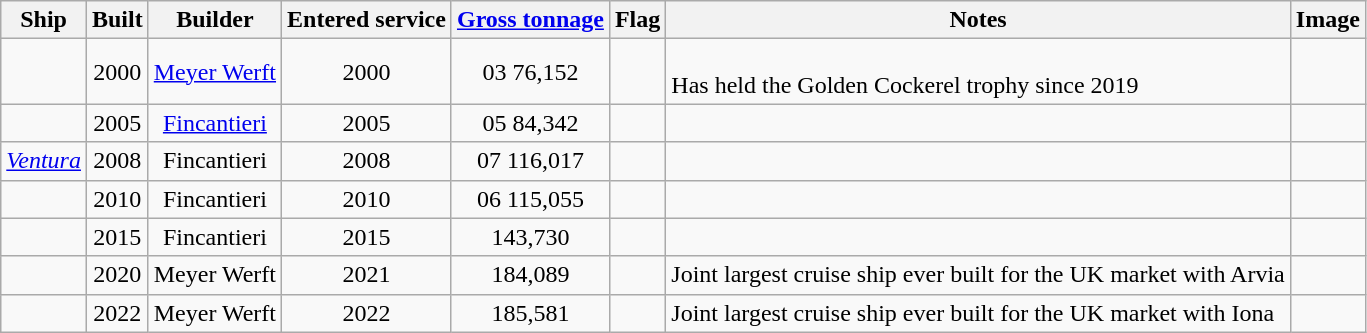<table class="wikitable sortable ">
<tr>
<th>Ship</th>
<th>Built</th>
<th>Builder</th>
<th>Entered service</th>
<th><a href='#'>Gross tonnage</a></th>
<th>Flag</th>
<th>Notes</th>
<th>Image</th>
</tr>
<tr>
<td></td>
<td align="Center">2000</td>
<td align="Center"><a href='#'>Meyer Werft</a></td>
<td align="Center">2000</td>
<td align="Center"><span>03</span> 76,152</td>
<td align="Center"></td>
<td><br>Has held the Golden Cockerel trophy since 2019</td>
<td></td>
</tr>
<tr>
<td></td>
<td align="Center">2005</td>
<td align="Center"><a href='#'>Fincantieri</a></td>
<td align="Center">2005</td>
<td align="Center"><span>05</span> 84,342</td>
<td align="Center"></td>
<td></td>
<td></td>
</tr>
<tr>
<td><em><a href='#'>Ventura</a></em></td>
<td align="Center">2008</td>
<td align="Center">Fincantieri</td>
<td align="Center">2008</td>
<td align="Center"><span>07</span> 116,017</td>
<td align="Center"></td>
<td></td>
<td></td>
</tr>
<tr>
<td><em></em></td>
<td align="Center">2010</td>
<td align="Center">Fincantieri</td>
<td align="Center">2010</td>
<td align="Center"><span>06</span> 115,055</td>
<td align="Center"></td>
<td></td>
<td></td>
</tr>
<tr>
<td></td>
<td align="Center">2015</td>
<td align="Center">Fincantieri</td>
<td align="Center">2015</td>
<td align="Center">143,730</td>
<td align="Center"></td>
<td></td>
<td></td>
</tr>
<tr>
<td></td>
<td align="Center">2020</td>
<td align="Center">Meyer Werft</td>
<td align="Center">2021</td>
<td align="Center">184,089</td>
<td align="Center"></td>
<td>Joint largest cruise ship ever built for the UK market with Arvia</td>
<td></td>
</tr>
<tr>
<td></td>
<td align="Center">2022</td>
<td align="Center">Meyer Werft</td>
<td align="Center">2022</td>
<td align="Center">185,581</td>
<td align="Center"></td>
<td>Joint largest cruise ship ever built for the UK market with Iona</td>
<td></td>
</tr>
</table>
